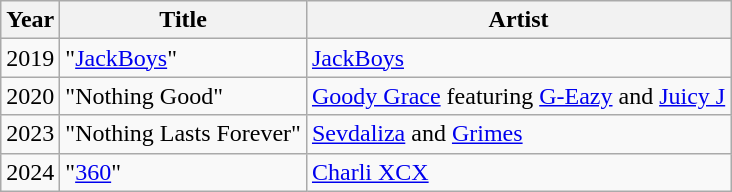<table class="wikitable sortable">
<tr>
<th>Year</th>
<th>Title</th>
<th>Artist</th>
</tr>
<tr>
<td>2019</td>
<td>"<a href='#'>JackBoys</a>"</td>
<td><a href='#'>JackBoys</a></td>
</tr>
<tr>
<td>2020</td>
<td>"Nothing Good"</td>
<td><a href='#'>Goody Grace</a> featuring <a href='#'>G-Eazy</a> and <a href='#'>Juicy J</a></td>
</tr>
<tr>
<td>2023</td>
<td>"Nothing Lasts Forever"</td>
<td><a href='#'>Sevdaliza</a> and <a href='#'>Grimes</a></td>
</tr>
<tr>
<td>2024</td>
<td>"<a href='#'>360</a>"</td>
<td><a href='#'>Charli XCX</a></td>
</tr>
</table>
